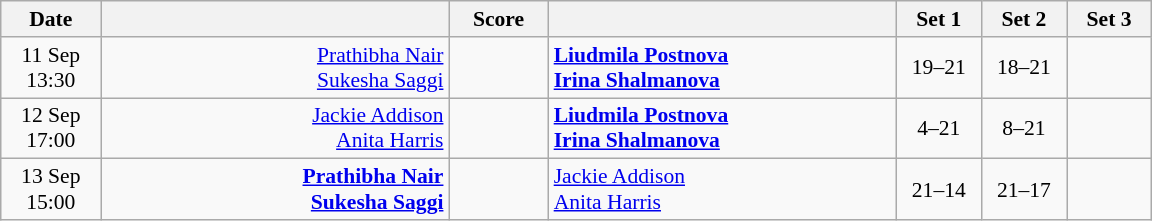<table class="wikitable" style="text-align: center; font-size:90%">
<tr>
<th width="60">Date</th>
<th align="right" width="225"></th>
<th width="60">Score</th>
<th align="left" width="225"></th>
<th width="50">Set 1</th>
<th width="50">Set 2</th>
<th width="50">Set 3</th>
</tr>
<tr>
<td>11 Sep<br>13:30</td>
<td align="right"><a href='#'>Prathibha Nair</a> <br><a href='#'>Sukesha Saggi</a> </td>
<td align="center"></td>
<td align="left"><strong> <a href='#'>Liudmila Postnova</a><br> <a href='#'>Irina Shalmanova</a> </strong></td>
<td>19–21</td>
<td>18–21</td>
<td></td>
</tr>
<tr>
<td>12 Sep<br>17:00</td>
<td align="right"><a href='#'>Jackie Addison</a> <br><a href='#'>Anita Harris</a> </td>
<td align="center"></td>
<td align="left"><strong> <a href='#'>Liudmila Postnova</a><br> <a href='#'>Irina Shalmanova</a></strong></td>
<td>4–21</td>
<td>8–21</td>
<td></td>
</tr>
<tr>
<td>13 Sep<br>15:00</td>
<td align="right"><strong><a href='#'>Prathibha Nair</a> <br><a href='#'>Sukesha Saggi</a> </strong></td>
<td align="center"></td>
<td align="left"> <a href='#'>Jackie Addison</a><br> <a href='#'>Anita Harris</a></td>
<td>21–14</td>
<td>21–17</td>
<td></td>
</tr>
</table>
